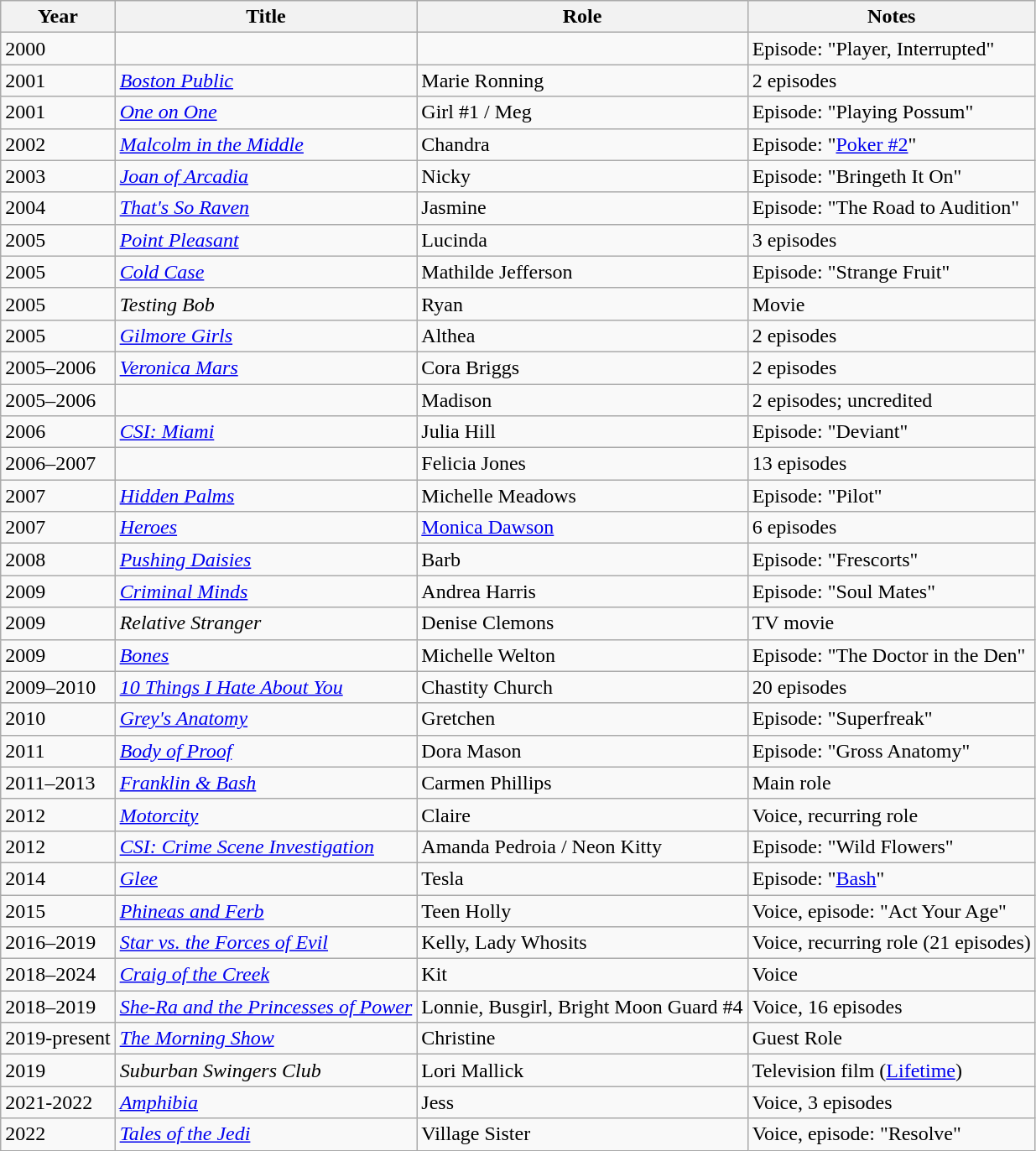<table class="wikitable sortable">
<tr>
<th>Year</th>
<th>Title</th>
<th>Role</th>
<th class="unsortable">Notes</th>
</tr>
<tr>
<td>2000</td>
<td><em></em></td>
<td></td>
<td>Episode: "Player, Interrupted"</td>
</tr>
<tr>
<td>2001</td>
<td><em><a href='#'>Boston Public</a></em></td>
<td>Marie Ronning</td>
<td>2 episodes</td>
</tr>
<tr>
<td>2001</td>
<td><em><a href='#'>One on One</a></em></td>
<td>Girl #1 / Meg</td>
<td>Episode: "Playing Possum"</td>
</tr>
<tr>
<td>2002</td>
<td><em><a href='#'>Malcolm in the Middle</a></em></td>
<td>Chandra</td>
<td>Episode: "<a href='#'>Poker #2</a>"</td>
</tr>
<tr>
<td>2003</td>
<td><em><a href='#'>Joan of Arcadia</a></em></td>
<td>Nicky</td>
<td>Episode: "Bringeth It On"</td>
</tr>
<tr>
<td>2004</td>
<td><em><a href='#'>That's So Raven</a></em></td>
<td>Jasmine</td>
<td>Episode: "The Road to Audition"</td>
</tr>
<tr>
<td>2005</td>
<td><em><a href='#'>Point Pleasant</a></em></td>
<td>Lucinda</td>
<td>3 episodes</td>
</tr>
<tr>
<td>2005</td>
<td><em><a href='#'>Cold Case</a></em></td>
<td>Mathilde Jefferson</td>
<td>Episode: "Strange Fruit"</td>
</tr>
<tr>
<td>2005</td>
<td><em>Testing Bob</em></td>
<td>Ryan</td>
<td>Movie</td>
</tr>
<tr>
<td>2005</td>
<td><em><a href='#'>Gilmore Girls</a></em></td>
<td>Althea</td>
<td>2 episodes</td>
</tr>
<tr>
<td>2005–2006</td>
<td><em><a href='#'>Veronica Mars</a></em></td>
<td>Cora Briggs</td>
<td>2 episodes</td>
</tr>
<tr>
<td>2005–2006</td>
<td><em></em></td>
<td>Madison</td>
<td>2 episodes; uncredited</td>
</tr>
<tr>
<td>2006</td>
<td><em><a href='#'>CSI: Miami</a></em></td>
<td>Julia Hill</td>
<td>Episode: "Deviant"</td>
</tr>
<tr>
<td>2006–2007</td>
<td><em></em></td>
<td>Felicia Jones</td>
<td>13 episodes</td>
</tr>
<tr>
<td>2007</td>
<td><em><a href='#'>Hidden Palms</a></em></td>
<td>Michelle Meadows</td>
<td>Episode: "Pilot"</td>
</tr>
<tr>
<td>2007</td>
<td><em><a href='#'>Heroes</a></em></td>
<td><a href='#'>Monica Dawson</a></td>
<td>6 episodes</td>
</tr>
<tr>
<td>2008</td>
<td><em><a href='#'>Pushing Daisies</a></em></td>
<td>Barb</td>
<td>Episode: "Frescorts"</td>
</tr>
<tr>
<td>2009</td>
<td><em><a href='#'>Criminal Minds</a></em></td>
<td>Andrea Harris</td>
<td>Episode: "Soul Mates"</td>
</tr>
<tr>
<td>2009</td>
<td><em>Relative Stranger</em></td>
<td>Denise Clemons</td>
<td>TV movie</td>
</tr>
<tr>
<td>2009</td>
<td><em><a href='#'>Bones</a></em></td>
<td>Michelle Welton</td>
<td>Episode: "The Doctor in the Den"</td>
</tr>
<tr>
<td>2009–2010</td>
<td><em><a href='#'>10 Things I Hate About You</a></em></td>
<td>Chastity Church</td>
<td>20 episodes</td>
</tr>
<tr>
<td>2010</td>
<td><em><a href='#'>Grey's Anatomy</a></em></td>
<td>Gretchen</td>
<td>Episode: "Superfreak"</td>
</tr>
<tr>
<td>2011</td>
<td><em><a href='#'>Body of Proof</a></em></td>
<td>Dora Mason</td>
<td>Episode: "Gross Anatomy"</td>
</tr>
<tr>
<td>2011–2013</td>
<td><em><a href='#'>Franklin & Bash</a></em></td>
<td>Carmen Phillips</td>
<td>Main role</td>
</tr>
<tr>
<td>2012</td>
<td><em><a href='#'>Motorcity</a></em></td>
<td>Claire</td>
<td>Voice, recurring role</td>
</tr>
<tr>
<td>2012</td>
<td><em><a href='#'>CSI: Crime Scene Investigation</a></em></td>
<td>Amanda Pedroia / Neon Kitty</td>
<td>Episode: "Wild Flowers"</td>
</tr>
<tr>
<td>2014</td>
<td><em><a href='#'>Glee</a></em></td>
<td>Tesla</td>
<td>Episode: "<a href='#'>Bash</a>"</td>
</tr>
<tr>
<td>2015</td>
<td><em><a href='#'>Phineas and Ferb</a></em></td>
<td>Teen Holly</td>
<td>Voice, episode: "Act Your Age"</td>
</tr>
<tr>
<td>2016–2019</td>
<td><em><a href='#'>Star vs. the Forces of Evil</a></em></td>
<td>Kelly, Lady Whosits</td>
<td>Voice, recurring role (21 episodes)</td>
</tr>
<tr>
<td>2018–2024</td>
<td><em><a href='#'>Craig of the Creek</a></em></td>
<td>Kit</td>
<td>Voice</td>
</tr>
<tr>
<td>2018–2019</td>
<td><em><a href='#'>She-Ra and the Princesses of Power</a></em></td>
<td>Lonnie, Busgirl, Bright Moon Guard #4</td>
<td>Voice, 16 episodes</td>
</tr>
<tr>
<td>2019-present</td>
<td><em><a href='#'>The Morning Show</a></em></td>
<td>Christine</td>
<td>Guest Role</td>
</tr>
<tr>
<td>2019</td>
<td><em>Suburban Swingers Club</em></td>
<td>Lori Mallick</td>
<td>Television film (<a href='#'>Lifetime</a>)</td>
</tr>
<tr>
<td>2021-2022</td>
<td><em><a href='#'>Amphibia</a></em></td>
<td>Jess</td>
<td>Voice, 3 episodes</td>
</tr>
<tr>
<td>2022</td>
<td><em><a href='#'>Tales of the Jedi</a></em></td>
<td>Village Sister</td>
<td>Voice, episode: "Resolve"</td>
</tr>
</table>
